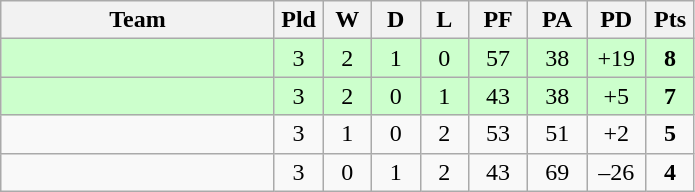<table class="wikitable" style="text-align:center;">
<tr>
<th width=175>Team</th>
<th width=25 abbr="Played">Pld</th>
<th width=25 abbr="Won">W</th>
<th width=25 abbr="Drawn">D</th>
<th width=25 abbr="Lost">L</th>
<th width=32 abbr="Points for">PF</th>
<th width=32 abbr="Points against">PA</th>
<th width=32 abbr="Points difference">PD</th>
<th width=25 abbr="Points">Pts</th>
</tr>
<tr bgcolor=ccffcc>
<td align=left></td>
<td>3</td>
<td>2</td>
<td>1</td>
<td>0</td>
<td>57</td>
<td>38</td>
<td>+19</td>
<td><strong>8</strong></td>
</tr>
<tr bgcolor=ccffcc>
<td align=left></td>
<td>3</td>
<td>2</td>
<td>0</td>
<td>1</td>
<td>43</td>
<td>38</td>
<td>+5</td>
<td><strong>7</strong></td>
</tr>
<tr>
<td align=left></td>
<td>3</td>
<td>1</td>
<td>0</td>
<td>2</td>
<td>53</td>
<td>51</td>
<td>+2</td>
<td><strong>5</strong></td>
</tr>
<tr>
<td align=left></td>
<td>3</td>
<td>0</td>
<td>1</td>
<td>2</td>
<td>43</td>
<td>69</td>
<td>–26</td>
<td><strong>4</strong></td>
</tr>
</table>
